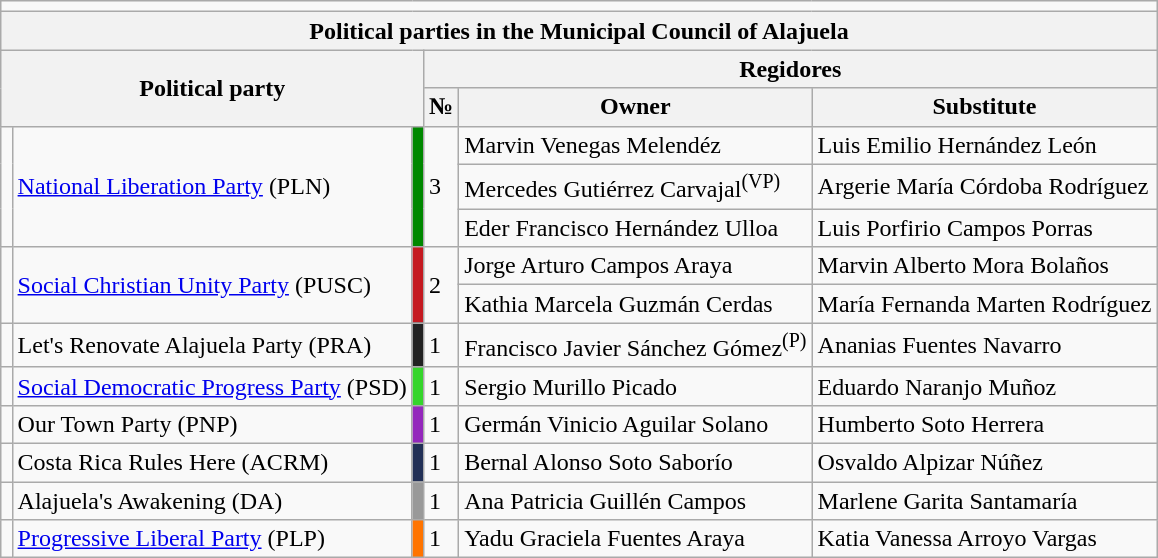<table class="wikitable" border="1" style="margin:auto;">
<tr>
<td colspan="6"></td>
</tr>
<tr>
<th colspan="6"><strong>Political parties in the Municipal Council of Alajuela</strong></th>
</tr>
<tr ---->
<th colspan="3" rowspan="2">Political party</th>
<th colspan="3">Regidores</th>
</tr>
<tr>
<th>№</th>
<th>Owner</th>
<th>Substitute</th>
</tr>
<tr>
<td rowspan="3"></td>
<td rowspan="3"><a href='#'>National Liberation Party</a> (PLN)</td>
<td rowspan="3" bgcolor="#008800"></td>
<td rowspan="3">3</td>
<td>Marvin Venegas Melendéz</td>
<td>Luis Emilio Hernández León</td>
</tr>
<tr>
<td>Mercedes Gutiérrez Carvajal<sup>(VP)</sup></td>
<td>Argerie María Córdoba Rodríguez</td>
</tr>
<tr>
<td>Eder Francisco Hernández Ulloa</td>
<td>Luis Porfirio Campos Porras</td>
</tr>
<tr ---->
<td rowspan="2"></td>
<td rowspan="2"><a href='#'>Social Christian Unity Party</a> (PUSC)</td>
<td rowspan="2" bgcolor="#C51A21"></td>
<td rowspan="2">2</td>
<td>Jorge Arturo Campos Araya</td>
<td>Marvin Alberto Mora Bolaños</td>
</tr>
<tr>
<td>Kathia Marcela Guzmán Cerdas</td>
<td>María Fernanda Marten Rodríguez</td>
</tr>
<tr ---->
<td></td>
<td>Let's Renovate Alajuela Party (PRA)</td>
<td bgcolor="#222222"></td>
<td>1</td>
<td>Francisco Javier Sánchez Gómez<sup>(P)</sup></td>
<td>Ananias Fuentes Navarro</td>
</tr>
<tr>
<td></td>
<td><a href='#'>Social Democratic Progress Party</a> (PSD)</td>
<td bgcolor="#36D52C"></td>
<td>1</td>
<td>Sergio Murillo Picado</td>
<td>Eduardo Naranjo Muñoz</td>
</tr>
<tr>
<td></td>
<td>Our Town Party (PNP)</td>
<td bgcolor="#9428BC"></td>
<td>1</td>
<td>Germán Vinicio Aguilar Solano</td>
<td>Humberto Soto Herrera</td>
</tr>
<tr>
<td></td>
<td>Costa Rica Rules Here (ACRM)</td>
<td bgcolor="#223056"></td>
<td>1</td>
<td>Bernal Alonso Soto Saborío</td>
<td>Osvaldo Alpizar Núñez</td>
</tr>
<tr>
<td></td>
<td>Alajuela's Awakening (DA)</td>
<td bgcolor="#999999"></td>
<td>1</td>
<td>Ana Patricia Guillén Campos</td>
<td>Marlene Garita Santamaría</td>
</tr>
<tr>
<td></td>
<td><a href='#'>Progressive Liberal Party</a> (PLP)</td>
<td bgcolor="#FF7400"></td>
<td>1</td>
<td>Yadu Graciela Fuentes Araya</td>
<td>Katia Vanessa Arroyo Vargas</td>
</tr>
</table>
